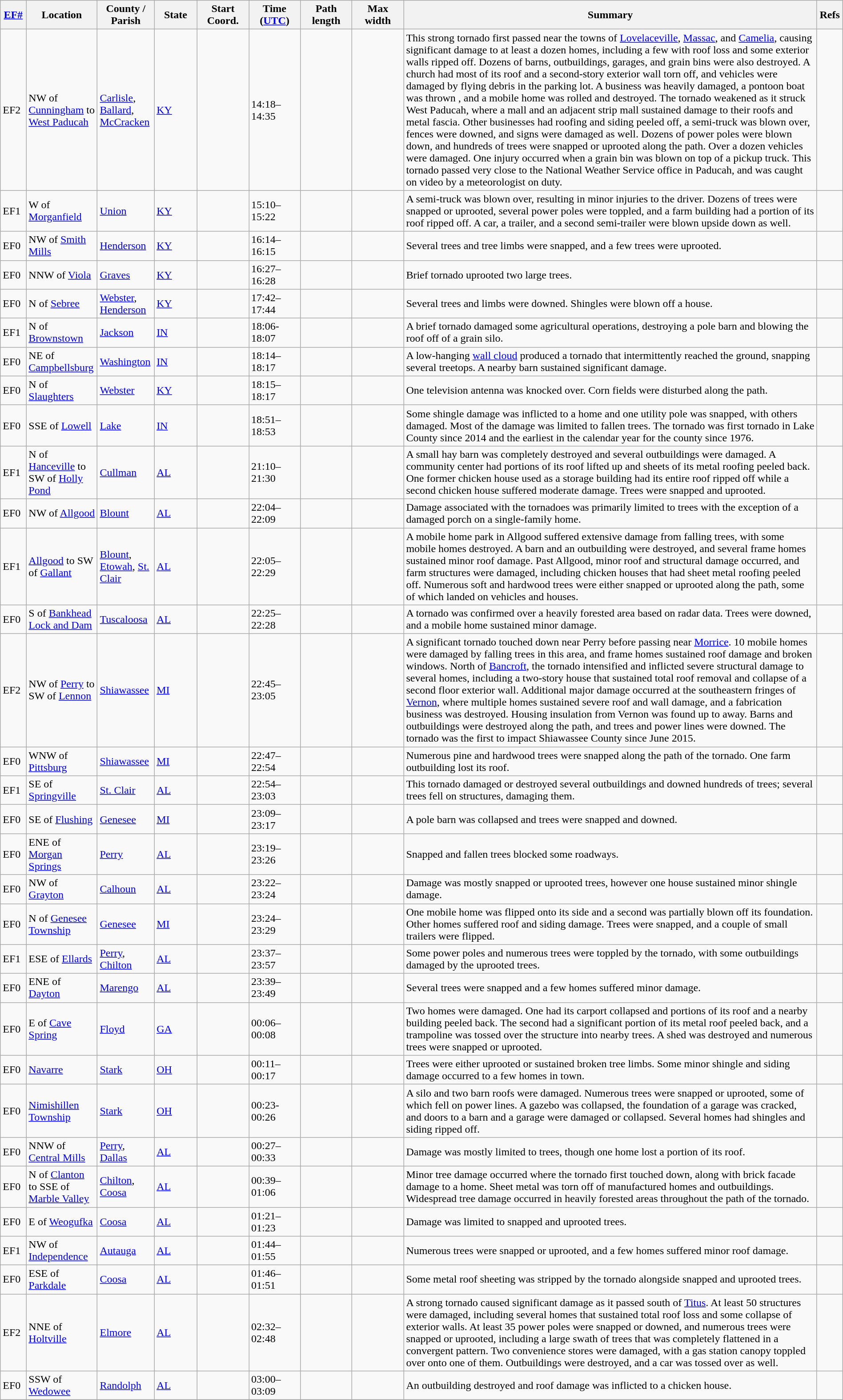<table class="wikitable sortable" style="width:100%;">
<tr>
<th scope="col"  style="width:3%; text-align:center;"><a href='#'>EF#</a></th>
<th scope="col"  style="width:7%; text-align:center;" class="unsortable">Location</th>
<th scope="col"  style="width:6%; text-align:center;" class="unsortable">County / Parish</th>
<th scope="col"  style="width:5%; text-align:center;">State</th>
<th scope="col"  style="width:6%; text-align:center;">Start Coord.</th>
<th scope="col"  style="width:6%; text-align:center;">Time (<a href='#'>UTC</a>)</th>
<th scope="col"  style="width:6%; text-align:center;">Path length</th>
<th scope="col"  style="width:6%; text-align:center;">Max width</th>
<th scope="col" class="unsortable" style="width:48%; text-align:center;">Summary</th>
<th scope="col" class="unsortable" style="width:3%; text-align:center;">Refs</th>
</tr>
<tr>
<td bgcolor=>EF2</td>
<td>NW of <a href='#'>Cunningham</a> to <a href='#'>West Paducah</a></td>
<td><a href='#'>Carlisle</a>, <a href='#'>Ballard</a>, <a href='#'>McCracken</a></td>
<td><a href='#'>KY</a></td>
<td></td>
<td>14:18–14:35</td>
<td></td>
<td></td>
<td>This strong tornado first passed near the towns of <a href='#'>Lovelaceville</a>, <a href='#'>Massac</a>, and <a href='#'>Camelia</a>, causing significant damage to at least a dozen homes, including a few with roof loss and some exterior walls ripped off. Dozens of barns, outbuildings, garages, and grain bins were also destroyed. A church had most of its roof and a second-story exterior wall torn off, and vehicles were damaged by flying debris in the parking lot. A business was heavily damaged, a pontoon boat was thrown , and a mobile home was rolled and destroyed. The tornado weakened as it struck West Paducah, where a mall and an adjacent strip mall sustained damage to their roofs and metal fascia. Other businesses had roofing and siding peeled off, a semi-truck was blown over, fences were downed, and signs were damaged as well. Dozens of power poles were blown down, and hundreds of trees were snapped or uprooted along the path. Over a dozen vehicles were damaged. One injury occurred when a grain bin was blown on top of a pickup truck. This tornado passed very close to the National Weather Service office in Paducah, and was caught on video by a meteorologist on duty.</td>
<td></td>
</tr>
<tr>
<td bgcolor=>EF1</td>
<td>W of <a href='#'>Morganfield</a></td>
<td><a href='#'>Union</a></td>
<td><a href='#'>KY</a></td>
<td></td>
<td>15:10–15:22</td>
<td></td>
<td></td>
<td>A semi-truck was blown over, resulting in minor injuries to the driver. Dozens of trees were snapped or uprooted, several power poles were toppled, and a farm building had a portion of its roof ripped off. A car, a trailer, and a second semi-trailer were blown upside down as well.</td>
<td></td>
</tr>
<tr>
<td bgcolor=>EF0</td>
<td>NW of <a href='#'>Smith Mills</a></td>
<td><a href='#'>Henderson</a></td>
<td><a href='#'>KY</a></td>
<td></td>
<td>16:14–16:15</td>
<td></td>
<td></td>
<td>Several trees and tree limbs were snapped, and a few trees were uprooted.</td>
<td></td>
</tr>
<tr>
<td bgcolor=>EF0</td>
<td>NNW of <a href='#'>Viola</a></td>
<td><a href='#'>Graves</a></td>
<td><a href='#'>KY</a></td>
<td></td>
<td>16:27–16:28</td>
<td></td>
<td></td>
<td>Brief tornado uprooted two large trees.</td>
<td></td>
</tr>
<tr>
<td bgcolor=>EF0</td>
<td>N of <a href='#'>Sebree</a></td>
<td><a href='#'>Webster</a>, <a href='#'>Henderson</a></td>
<td><a href='#'>KY</a></td>
<td></td>
<td>17:42–17:44</td>
<td></td>
<td></td>
<td>Several trees and limbs were downed. Shingles were blown off a house.</td>
<td></td>
</tr>
<tr>
<td bgcolor=>EF1</td>
<td>N of <a href='#'>Brownstown</a></td>
<td><a href='#'>Jackson</a></td>
<td><a href='#'>IN</a></td>
<td></td>
<td>18:06-18:07</td>
<td></td>
<td></td>
<td>A brief tornado damaged some agricultural operations, destroying a pole barn and blowing the roof off of a grain silo.</td>
<td></td>
</tr>
<tr>
<td bgcolor=>EF0</td>
<td>NE of <a href='#'>Campbellsburg</a></td>
<td><a href='#'>Washington</a></td>
<td><a href='#'>IN</a></td>
<td></td>
<td>18:14–18:17</td>
<td></td>
<td></td>
<td>A low-hanging <a href='#'>wall cloud</a> produced a tornado that intermittently reached the ground, snapping several treetops. A nearby barn sustained significant damage.</td>
<td></td>
</tr>
<tr>
<td bgcolor=>EF0</td>
<td>N of <a href='#'>Slaughters</a></td>
<td><a href='#'>Webster</a></td>
<td><a href='#'>KY</a></td>
<td></td>
<td>18:15–18:17</td>
<td></td>
<td></td>
<td>One television antenna was knocked over. Corn fields were disturbed along the path.</td>
<td></td>
</tr>
<tr>
<td bgcolor=>EF0</td>
<td>SSE of <a href='#'>Lowell</a></td>
<td><a href='#'>Lake</a></td>
<td><a href='#'>IN</a></td>
<td></td>
<td>18:51–18:53</td>
<td></td>
<td></td>
<td>Some shingle damage was inflicted to a home and one utility pole was snapped, with others damaged. Most of the damage was limited to fallen trees. The tornado was first tornado in Lake County since 2014 and the earliest in the calendar year for the county since 1976.</td>
<td></td>
</tr>
<tr>
<td bgcolor=>EF1</td>
<td>N of <a href='#'>Hanceville</a> to SW of <a href='#'>Holly Pond</a></td>
<td><a href='#'>Cullman</a></td>
<td><a href='#'>AL</a></td>
<td></td>
<td>21:10–21:30</td>
<td></td>
<td></td>
<td>A small hay barn was completely destroyed and several outbuildings were damaged. A community center had portions of its roof lifted up and sheets of its metal roofing peeled back. One former chicken house used as a storage building had its entire roof ripped off while a second chicken house suffered moderate damage. Trees were snapped and uprooted.</td>
<td></td>
</tr>
<tr>
<td bgcolor=>EF0</td>
<td>NW of <a href='#'>Allgood</a></td>
<td><a href='#'>Blount</a></td>
<td><a href='#'>AL</a></td>
<td></td>
<td>22:04–22:09</td>
<td></td>
<td></td>
<td>Damage associated with the tornadoes was primarily limited to trees with the exception of a damaged porch on a single-family home.</td>
<td></td>
</tr>
<tr>
<td bgcolor=>EF1</td>
<td><a href='#'>Allgood</a> to SW of <a href='#'>Gallant</a></td>
<td><a href='#'>Blount</a>, <a href='#'>Etowah</a>, <a href='#'>St. Clair</a></td>
<td><a href='#'>AL</a></td>
<td></td>
<td>22:05–22:29</td>
<td></td>
<td></td>
<td>A mobile home park in Allgood suffered extensive damage from falling trees, with some mobile homes destroyed. A barn and an outbuilding were destroyed, and several frame homes sustained minor roof damage. Past Allgood, minor roof and structural damage occurred, and farm structures were damaged, including chicken houses that had sheet metal roofing peeled off. Numerous soft and hardwood trees were either snapped or uprooted along the path, some of which landed on vehicles and houses.</td>
<td></td>
</tr>
<tr>
<td bgcolor=>EF0</td>
<td>S of <a href='#'>Bankhead Lock and Dam</a></td>
<td><a href='#'>Tuscaloosa</a></td>
<td><a href='#'>AL</a></td>
<td></td>
<td>22:25–22:28</td>
<td></td>
<td></td>
<td>A tornado was confirmed over a heavily forested area based on radar data. Trees were downed, and a mobile home sustained minor damage.</td>
<td></td>
</tr>
<tr>
<td bgcolor=>EF2</td>
<td>NW of <a href='#'>Perry</a> to SW of <a href='#'>Lennon</a></td>
<td><a href='#'>Shiawassee</a></td>
<td><a href='#'>MI</a></td>
<td></td>
<td>22:45–23:05</td>
<td></td>
<td></td>
<td>A significant tornado touched down near Perry before passing near <a href='#'>Morrice</a>. 10 mobile homes were damaged by falling trees in this area, and frame homes sustained roof damage and broken windows. North of <a href='#'>Bancroft</a>, the tornado intensified and inflicted severe structural damage to several homes, including a two-story house that sustained total roof removal and collapse of a second floor exterior wall. Additional major damage occurred at the southeastern fringes of <a href='#'>Vernon</a>, where multiple homes sustained severe roof and wall damage, and a fabrication business was destroyed. Housing insulation from Vernon was found up to  away. Barns and outbuildings were destroyed along the path, and trees and power lines were downed. The tornado was the first to impact Shiawassee County since June 2015.</td>
<td></td>
</tr>
<tr>
<td bgcolor=>EF0</td>
<td>WNW of <a href='#'>Pittsburg</a></td>
<td><a href='#'>Shiawassee</a></td>
<td><a href='#'>MI</a></td>
<td></td>
<td>22:47–22:54</td>
<td></td>
<td></td>
<td>Numerous pine and hardwood trees were snapped along the path of the tornado. One farm outbuilding lost its roof.</td>
<td></td>
</tr>
<tr>
<td bgcolor=>EF1</td>
<td>SE of <a href='#'>Springville</a></td>
<td><a href='#'>St. Clair</a></td>
<td><a href='#'>AL</a></td>
<td></td>
<td>22:54–23:03</td>
<td></td>
<td></td>
<td>This tornado damaged or destroyed several outbuildings and downed hundreds of trees; several trees fell on structures, damaging them.</td>
<td></td>
</tr>
<tr>
<td bgcolor=>EF0</td>
<td>SE of <a href='#'>Flushing</a></td>
<td><a href='#'>Genesee</a></td>
<td><a href='#'>MI</a></td>
<td></td>
<td>23:09–23:17</td>
<td></td>
<td></td>
<td>A pole barn was collapsed and trees were snapped and downed.</td>
<td></td>
</tr>
<tr>
<td bgcolor=>EF0</td>
<td>ENE of <a href='#'>Morgan Springs</a></td>
<td><a href='#'>Perry</a></td>
<td><a href='#'>AL</a></td>
<td></td>
<td>23:19–23:26</td>
<td></td>
<td></td>
<td>Snapped and fallen trees blocked some roadways.</td>
<td></td>
</tr>
<tr>
<td bgcolor=>EF0</td>
<td>NW of <a href='#'>Grayton</a></td>
<td><a href='#'>Calhoun</a></td>
<td><a href='#'>AL</a></td>
<td></td>
<td>23:22–23:24</td>
<td></td>
<td></td>
<td>Damage was mostly snapped or uprooted trees, however one house sustained minor shingle damage.</td>
<td></td>
</tr>
<tr>
<td bgcolor=>EF0</td>
<td>N of <a href='#'>Genesee Township</a></td>
<td><a href='#'>Genesee</a></td>
<td><a href='#'>MI</a></td>
<td></td>
<td>23:24–23:29</td>
<td></td>
<td></td>
<td>One mobile home was flipped onto its side and a second was partially blown off its foundation. Other homes suffered roof and siding damage. Trees were snapped, and a couple of small trailers were flipped.</td>
<td></td>
</tr>
<tr>
<td bgcolor=>EF1</td>
<td>ESE of <a href='#'>Ellards</a></td>
<td><a href='#'>Perry</a>, <a href='#'>Chilton</a></td>
<td><a href='#'>AL</a></td>
<td></td>
<td>23:37–23:57</td>
<td></td>
<td></td>
<td>Some power poles and numerous trees were toppled by the tornado, with some outbuildings damaged by the uprooted trees.</td>
<td></td>
</tr>
<tr>
<td bgcolor=>EF0</td>
<td>ENE of <a href='#'>Dayton</a></td>
<td><a href='#'>Marengo</a></td>
<td><a href='#'>AL</a></td>
<td></td>
<td>23:39–23:49</td>
<td></td>
<td></td>
<td>Several trees were snapped and a few homes suffered minor damage.</td>
<td></td>
</tr>
<tr>
<td bgcolor=>EF0</td>
<td>E of <a href='#'>Cave Spring</a></td>
<td><a href='#'>Floyd</a></td>
<td><a href='#'>GA</a></td>
<td></td>
<td>00:06–00:08</td>
<td></td>
<td></td>
<td>Two homes were damaged. One had its carport collapsed and portions of its roof and a nearby building peeled back. The second had a significant portion of its metal roof peeled back, and a trampoline was tossed  over the structure into nearby trees. A shed was destroyed and numerous trees were snapped or uprooted.</td>
<td></td>
</tr>
<tr>
<td bgcolor=>EF0</td>
<td><a href='#'>Navarre</a></td>
<td><a href='#'>Stark</a></td>
<td><a href='#'>OH</a></td>
<td></td>
<td>00:11–00:17</td>
<td></td>
<td></td>
<td>Trees were either uprooted or sustained broken tree limbs. Some minor shingle and siding damage occurred to a few homes in town.</td>
<td></td>
</tr>
<tr>
<td bgcolor=>EF0</td>
<td><a href='#'>Nimishillen Township</a></td>
<td><a href='#'>Stark</a></td>
<td><a href='#'>OH</a></td>
<td></td>
<td>00:23-00:26</td>
<td></td>
<td></td>
<td>A silo and two barn roofs were damaged. Numerous trees were snapped or uprooted, some of which fell on power lines. A gazebo was collapsed, the foundation of a garage was cracked, and doors to a barn and a garage were damaged or collapsed. Several homes had shingles and siding ripped off.</td>
<td></td>
</tr>
<tr>
<td bgcolor=>EF0</td>
<td>NNW of <a href='#'>Central Mills</a></td>
<td><a href='#'>Perry</a>, <a href='#'>Dallas</a></td>
<td><a href='#'>AL</a></td>
<td></td>
<td>00:27–00:33</td>
<td></td>
<td></td>
<td>Damage was mostly limited to trees, though one home lost a portion of its roof.</td>
<td></td>
</tr>
<tr>
<td bgcolor=>EF0</td>
<td>N of <a href='#'>Clanton</a> to SSE of <a href='#'>Marble Valley</a></td>
<td><a href='#'>Chilton</a>, <a href='#'>Coosa</a></td>
<td><a href='#'>AL</a></td>
<td></td>
<td>00:39–01:06</td>
<td></td>
<td></td>
<td>Minor tree damage occurred where the tornado first touched down, along with brick facade damage to a home. Sheet metal was torn off of manufactured homes and outbuildings. Widespread tree damage occurred in heavily forested areas throughout the path of the tornado.</td>
<td></td>
</tr>
<tr>
<td bgcolor=>EF0</td>
<td>E of <a href='#'>Weogufka</a></td>
<td><a href='#'>Coosa</a></td>
<td><a href='#'>AL</a></td>
<td></td>
<td>01:21–01:23</td>
<td></td>
<td></td>
<td>Damage was limited to snapped and uprooted trees.</td>
<td></td>
</tr>
<tr>
<td bgcolor=>EF1</td>
<td>NW of <a href='#'>Independence</a></td>
<td><a href='#'>Autauga</a></td>
<td><a href='#'>AL</a></td>
<td></td>
<td>01:44–01:55</td>
<td></td>
<td></td>
<td>Numerous trees were snapped or uprooted, and a few homes suffered minor roof damage.</td>
<td></td>
</tr>
<tr>
<td bgcolor=>EF0</td>
<td>ESE of <a href='#'>Parkdale</a></td>
<td><a href='#'>Coosa</a></td>
<td><a href='#'>AL</a></td>
<td></td>
<td>01:46–01:51</td>
<td></td>
<td></td>
<td>Some metal roof sheeting was stripped by the tornado alongside snapped and uprooted trees.</td>
<td></td>
</tr>
<tr>
<td bgcolor=>EF2</td>
<td>NNE of <a href='#'>Holtville</a></td>
<td><a href='#'>Elmore</a></td>
<td><a href='#'>AL</a></td>
<td></td>
<td>02:32–02:48</td>
<td></td>
<td></td>
<td>A strong tornado caused significant damage as it passed south of <a href='#'>Titus</a>. At least 50 structures were damaged, including several homes that sustained total roof loss and some collapse of exterior walls. At least 35 power poles were snapped or downed, and numerous trees were snapped or uprooted, including a large swath of trees that was completely flattened in a convergent pattern. Two convenience stores were damaged, with a gas station canopy toppled over onto one of them. Outbuildings were destroyed, and a car was tossed over  as well.</td>
<td></td>
</tr>
<tr>
<td bgcolor=>EF0</td>
<td>SSW of <a href='#'>Wedowee</a></td>
<td><a href='#'>Randolph</a></td>
<td><a href='#'>AL</a></td>
<td></td>
<td>03:00–03:09</td>
<td></td>
<td></td>
<td>An outbuilding destroyed and roof damage was inflicted to a chicken house.</td>
<td></td>
</tr>
<tr>
</tr>
</table>
